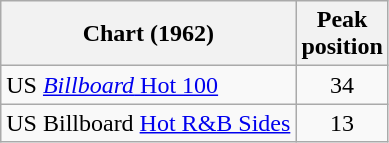<table class="wikitable sortable">
<tr>
<th>Chart (1962)</th>
<th>Peak<br>position</th>
</tr>
<tr>
<td align="left">US <a href='#'><em>Billboard</em> Hot 100</a></td>
<td align="center">34</td>
</tr>
<tr>
<td align="left">US  Billboard <a href='#'>Hot R&B Sides</a></td>
<td align="center">13</td>
</tr>
</table>
